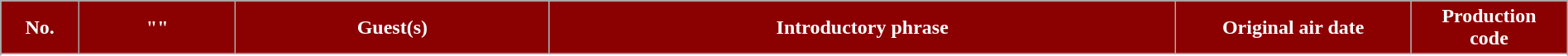<table class="wikitable plainrowheaders" style="width:100%; margin:auto;">
<tr>
<th style="background-color: #8B0000; color:#ffffff" width=5%><abbr>No.</abbr></th>
<th style="background-color: #8B0000; color:#ffffff" width=10%>"<a href='#'></a>"</th>
<th style="background-color: #8B0000; color:#ffffff" width=20%>Guest(s)</th>
<th style="background-color: #8B0000; color:#ffffff" width=40%>Introductory phrase</th>
<th style="background-color: #8B0000; color:#ffffff" width=15%>Original air date</th>
<th style="background-color: #8B0000; color:#ffffff" width=10%>Production <br> code</th>
</tr>
<tr>
</tr>
<tr>
</tr>
<tr>
</tr>
<tr>
</tr>
<tr>
</tr>
<tr>
</tr>
<tr>
</tr>
<tr>
</tr>
<tr>
</tr>
<tr>
</tr>
<tr>
</tr>
<tr>
</tr>
</table>
